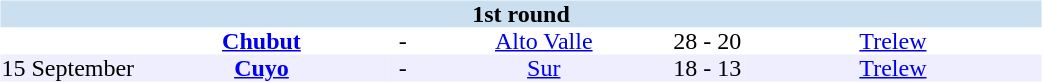<table table width=700>
<tr>
<td width=700 valign="top"><br><table border=0 cellspacing=0 cellpadding=0 style="font-size: 100%; border-collapse: collapse;" width=100%>
<tr bgcolor="#CADFF0">
<td style="font-size:100%"; align="center" colspan="6"><strong>1st round</strong></td>
</tr>
<tr align=center bgcolor=#FFFFFF>
<td width=90></td>
<td width=170><strong><a href='#'>Chubut</a></strong></td>
<td width=20>-</td>
<td width=170><a href='#'>Alto Valle</a></td>
<td width=50>28 - 20</td>
<td width=200><a href='#'>Trelew</a></td>
</tr>
<tr align=center bgcolor=#EEEEFF>
<td width=90>15 September</td>
<td width=170><strong><a href='#'>Cuyo</a></strong></td>
<td width=20>-</td>
<td width=170><a href='#'>Sur</a></td>
<td width=50>18 - 13</td>
<td width=200><a href='#'>Trelew</a></td>
</tr>
</table>
</td>
</tr>
</table>
